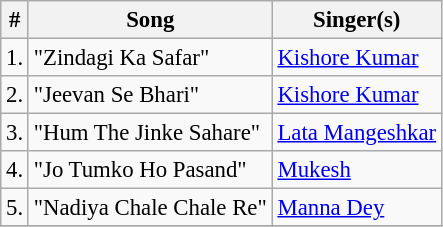<table class="wikitable" style="font-size:95%;">
<tr>
<th>#</th>
<th>Song</th>
<th>Singer(s)</th>
</tr>
<tr>
<td>1.</td>
<td>"Zindagi Ka Safar"</td>
<td><a href='#'>Kishore Kumar</a></td>
</tr>
<tr>
<td>2.</td>
<td>"Jeevan Se Bhari"</td>
<td><a href='#'>Kishore Kumar</a></td>
</tr>
<tr>
<td>3.</td>
<td>"Hum The Jinke Sahare"</td>
<td><a href='#'>Lata Mangeshkar</a></td>
</tr>
<tr>
<td>4.</td>
<td>"Jo Tumko Ho Pasand"</td>
<td><a href='#'>Mukesh</a></td>
</tr>
<tr>
<td>5.</td>
<td>"Nadiya Chale Chale Re"</td>
<td><a href='#'>Manna Dey</a></td>
</tr>
<tr>
</tr>
</table>
